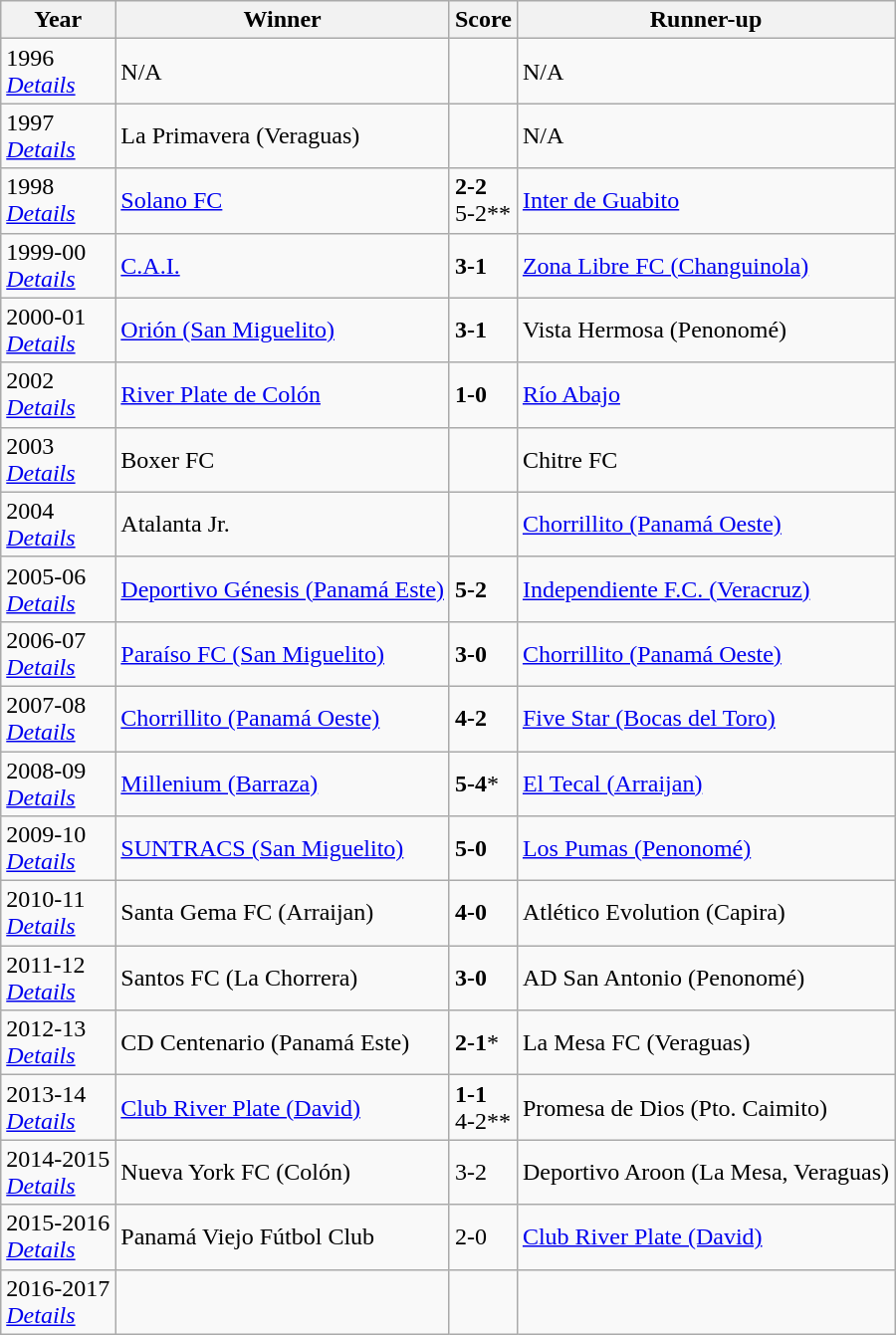<table class="wikitable">
<tr>
<th>Year</th>
<th>Winner</th>
<th>Score</th>
<th>Runner-up</th>
</tr>
<tr>
<td>1996<br><em><a href='#'>Details</a></em></td>
<td>N/A</td>
<td></td>
<td>N/A</td>
</tr>
<tr>
<td>1997<br><em><a href='#'>Details</a></em></td>
<td>La Primavera (Veraguas)</td>
<td></td>
<td>N/A</td>
</tr>
<tr>
<td>1998<br><em><a href='#'>Details</a></em></td>
<td><a href='#'>Solano FC</a></td>
<td><strong>2-2</strong><br>5-2**</td>
<td><a href='#'>Inter de Guabito</a></td>
</tr>
<tr>
<td>1999-00<br><em><a href='#'>Details</a></em></td>
<td><a href='#'>C.A.I.</a></td>
<td><strong>3-1</strong></td>
<td><a href='#'>Zona Libre FC (Changuinola)</a></td>
</tr>
<tr>
<td>2000-01<br><em><a href='#'>Details</a></em></td>
<td><a href='#'>Orión (San Miguelito)</a></td>
<td><strong>3-1</strong></td>
<td>Vista Hermosa (Penonomé)</td>
</tr>
<tr>
<td>2002<br><em><a href='#'>Details</a></em></td>
<td><a href='#'>River Plate de Colón</a></td>
<td><strong>1-0</strong></td>
<td><a href='#'>Río Abajo</a></td>
</tr>
<tr>
<td>2003<br><em><a href='#'>Details</a></em></td>
<td>Boxer FC</td>
<td></td>
<td>Chitre FC</td>
</tr>
<tr>
<td>2004<br><em><a href='#'>Details</a></em></td>
<td>Atalanta Jr.</td>
<td></td>
<td><a href='#'>Chorrillito (Panamá Oeste)</a></td>
</tr>
<tr>
<td>2005-06<br><em><a href='#'>Details</a></em></td>
<td><a href='#'>Deportivo Génesis (Panamá Este)</a></td>
<td><strong>5-2</strong></td>
<td><a href='#'>Independiente F.C. (Veracruz)</a></td>
</tr>
<tr>
<td>2006-07<br><em><a href='#'>Details</a></em></td>
<td><a href='#'>Paraíso FC (San Miguelito)</a></td>
<td><strong>3-0</strong></td>
<td><a href='#'>Chorrillito (Panamá Oeste)</a></td>
</tr>
<tr>
<td>2007-08<br><em><a href='#'>Details</a></em></td>
<td><a href='#'>Chorrillito (Panamá Oeste)</a></td>
<td><strong>4-2</strong></td>
<td><a href='#'>Five Star (Bocas del Toro)</a></td>
</tr>
<tr>
<td>2008-09<br><em><a href='#'>Details</a></em></td>
<td><a href='#'>Millenium (Barraza)</a></td>
<td><strong>5-4</strong>*</td>
<td><a href='#'>El Tecal (Arraijan)</a></td>
</tr>
<tr>
<td>2009-10<br><em><a href='#'>Details</a></em></td>
<td><a href='#'>SUNTRACS (San Miguelito)</a></td>
<td><strong>5-0</strong></td>
<td><a href='#'>Los Pumas (Penonomé)</a></td>
</tr>
<tr>
<td>2010-11<br><em><a href='#'>Details</a></em></td>
<td>Santa Gema FC (Arraijan)</td>
<td><strong>4-0</strong></td>
<td>Atlético Evolution (Capira)</td>
</tr>
<tr>
<td>2011-12<br><em><a href='#'>Details</a></em></td>
<td>Santos FC (La Chorrera)</td>
<td><strong>3-0</strong></td>
<td>AD San Antonio (Penonomé)</td>
</tr>
<tr>
<td>2012-13<br><em><a href='#'>Details</a></em></td>
<td>CD Centenario (Panamá Este)</td>
<td><strong>2-1</strong>* </td>
<td>La Mesa FC (Veraguas)</td>
</tr>
<tr>
<td>2013-14<br><em><a href='#'>Details</a></em></td>
<td><a href='#'>Club River Plate (David)</a></td>
<td><strong>1-1</strong><br>4-2**</td>
<td>Promesa de Dios (Pto. Caimito)</td>
</tr>
<tr>
<td>2014-2015<br><em><a href='#'>Details</a></em></td>
<td>Nueva York FC (Colón)</td>
<td>3-2</td>
<td>Deportivo Aroon (La Mesa, Veraguas)</td>
</tr>
<tr>
<td>2015-2016<br><em><a href='#'>Details</a></em></td>
<td>Panamá Viejo Fútbol Club</td>
<td>2-0</td>
<td><a href='#'>Club River Plate (David)</a></td>
</tr>
<tr>
<td>2016-2017<br><em><a href='#'>Details</a></em></td>
<td></td>
<td></td>
</tr>
</table>
